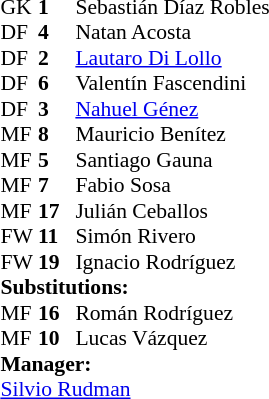<table style="font-size:90%; margin:0.2em auto;" cellspacing="0" cellpadding="0">
<tr>
<th width="25"></th>
<th width="25"></th>
</tr>
<tr>
<td>GK</td>
<td><strong>1</strong></td>
<td> Sebastián Díaz Robles</td>
</tr>
<tr>
<td>DF</td>
<td><strong>4</strong></td>
<td> Natan Acosta</td>
</tr>
<tr>
<td>DF</td>
<td><strong>2</strong></td>
<td> <a href='#'>Lautaro Di Lollo</a></td>
</tr>
<tr>
<td>DF</td>
<td><strong>6</strong></td>
<td> Valentín Fascendini</td>
</tr>
<tr>
<td>DF</td>
<td><strong>3</strong></td>
<td> <a href='#'>Nahuel Génez</a></td>
</tr>
<tr>
<td>MF</td>
<td><strong>8</strong></td>
<td> Mauricio Benítez</td>
<td></td>
<td></td>
</tr>
<tr>
<td>MF</td>
<td><strong>5</strong></td>
<td> Santiago Gauna</td>
</tr>
<tr>
<td>MF</td>
<td><strong>7</strong></td>
<td> Fabio Sosa</td>
<td></td>
</tr>
<tr>
<td>MF</td>
<td><strong>17</strong></td>
<td> Julián Ceballos</td>
</tr>
<tr>
<td>FW</td>
<td><strong>11</strong></td>
<td> Simón Rivero</td>
<td></td>
<td></td>
</tr>
<tr>
<td>FW</td>
<td><strong>19</strong></td>
<td> Ignacio Rodríguez</td>
</tr>
<tr>
<td colspan=3><strong>Substitutions:</strong></td>
</tr>
<tr>
<td>MF</td>
<td><strong>16</strong></td>
<td> Román Rodríguez</td>
<td></td>
<td></td>
</tr>
<tr>
<td>MF</td>
<td><strong>10</strong></td>
<td> Lucas Vázquez</td>
<td></td>
<td></td>
</tr>
<tr>
<td colspan=3><strong>Manager:</strong></td>
</tr>
<tr>
<td colspan=4> <a href='#'>Silvio Rudman</a></td>
</tr>
</table>
